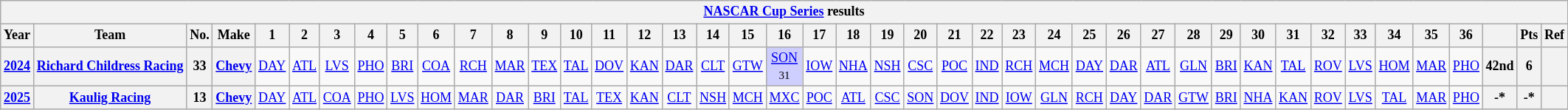<table class="wikitable" style="text-align:center; font-size:75%">
<tr>
<th colspan=43><a href='#'>NASCAR Cup Series</a> results</th>
</tr>
<tr>
<th>Year</th>
<th>Team</th>
<th>No.</th>
<th>Make</th>
<th>1</th>
<th>2</th>
<th>3</th>
<th>4</th>
<th>5</th>
<th>6</th>
<th>7</th>
<th>8</th>
<th>9</th>
<th>10</th>
<th>11</th>
<th>12</th>
<th>13</th>
<th>14</th>
<th>15</th>
<th>16</th>
<th>17</th>
<th>18</th>
<th>19</th>
<th>20</th>
<th>21</th>
<th>22</th>
<th>23</th>
<th>24</th>
<th>25</th>
<th>26</th>
<th>27</th>
<th>28</th>
<th>29</th>
<th>30</th>
<th>31</th>
<th>32</th>
<th>33</th>
<th>34</th>
<th>35</th>
<th>36</th>
<th></th>
<th>Pts</th>
<th>Ref</th>
</tr>
<tr>
<th><a href='#'>2024</a></th>
<th nowrap><a href='#'>Richard Childress Racing</a></th>
<th>33</th>
<th><a href='#'>Chevy</a></th>
<td><a href='#'>DAY</a></td>
<td><a href='#'>ATL</a></td>
<td><a href='#'>LVS</a></td>
<td><a href='#'>PHO</a></td>
<td><a href='#'>BRI</a></td>
<td><a href='#'>COA</a></td>
<td><a href='#'>RCH</a></td>
<td><a href='#'>MAR</a></td>
<td><a href='#'>TEX</a></td>
<td><a href='#'>TAL</a></td>
<td><a href='#'>DOV</a></td>
<td><a href='#'>KAN</a></td>
<td><a href='#'>DAR</a></td>
<td><a href='#'>CLT</a></td>
<td><a href='#'>GTW</a></td>
<td style="background:#CFCFFF;"><a href='#'>SON</a><br><small>31</small></td>
<td><a href='#'>IOW</a></td>
<td><a href='#'>NHA</a></td>
<td><a href='#'>NSH</a></td>
<td><a href='#'>CSC</a></td>
<td><a href='#'>POC</a></td>
<td><a href='#'>IND</a></td>
<td><a href='#'>RCH</a></td>
<td><a href='#'>MCH</a></td>
<td><a href='#'>DAY</a></td>
<td><a href='#'>DAR</a></td>
<td><a href='#'>ATL</a></td>
<td><a href='#'>GLN</a></td>
<td><a href='#'>BRI</a></td>
<td><a href='#'>KAN</a></td>
<td><a href='#'>TAL</a></td>
<td><a href='#'>ROV</a></td>
<td><a href='#'>LVS</a></td>
<td><a href='#'>HOM</a></td>
<td><a href='#'>MAR</a></td>
<td><a href='#'>PHO</a></td>
<th>42nd</th>
<th>6</th>
<th></th>
</tr>
<tr>
<th><a href='#'>2025</a></th>
<th><a href='#'>Kaulig Racing</a></th>
<th>13</th>
<th><a href='#'>Chevy</a></th>
<td><a href='#'>DAY</a></td>
<td><a href='#'>ATL</a></td>
<td><a href='#'>COA</a></td>
<td><a href='#'>PHO</a></td>
<td><a href='#'>LVS</a></td>
<td><a href='#'>HOM</a></td>
<td><a href='#'>MAR</a></td>
<td><a href='#'>DAR</a></td>
<td><a href='#'>BRI</a></td>
<td><a href='#'>TAL</a></td>
<td><a href='#'>TEX</a></td>
<td><a href='#'>KAN</a></td>
<td><a href='#'>CLT</a></td>
<td><a href='#'>NSH</a></td>
<td><a href='#'>MCH</a></td>
<td><a href='#'>MXC</a></td>
<td><a href='#'>POC</a></td>
<td><a href='#'>ATL</a></td>
<td><a href='#'>CSC</a></td>
<td><a href='#'>SON</a></td>
<td><a href='#'>DOV</a></td>
<td><a href='#'>IND</a></td>
<td><a href='#'>IOW</a></td>
<td><a href='#'>GLN</a></td>
<td><a href='#'>RCH</a></td>
<td><a href='#'>DAY</a></td>
<td><a href='#'>DAR</a></td>
<td><a href='#'>GTW</a></td>
<td><a href='#'>BRI</a></td>
<td><a href='#'>NHA</a></td>
<td><a href='#'>KAN</a></td>
<td><a href='#'>ROV</a></td>
<td><a href='#'>LVS</a></td>
<td><a href='#'>TAL</a></td>
<td><a href='#'>MAR</a></td>
<td><a href='#'>PHO</a></td>
<th>-*</th>
<th>-*</th>
<th></th>
</tr>
</table>
